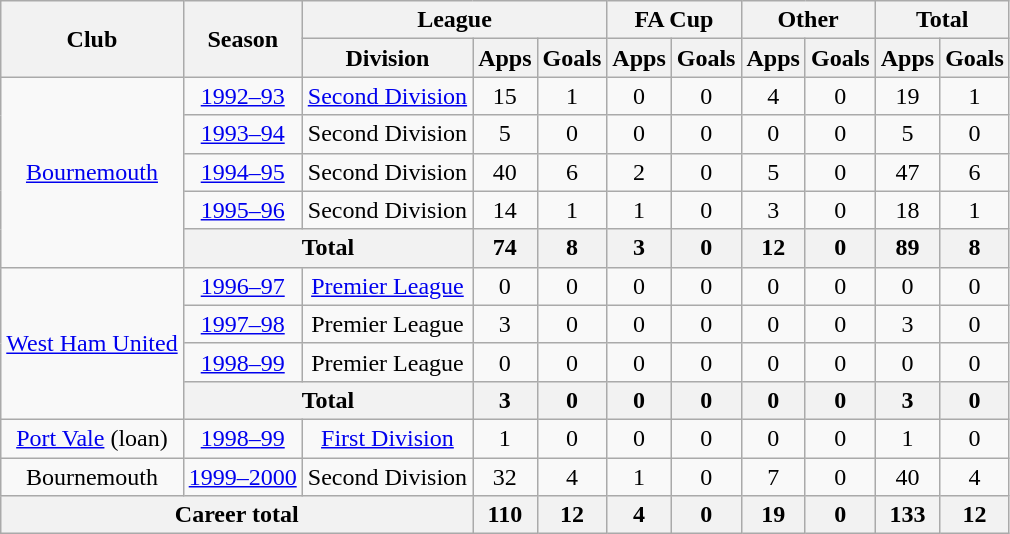<table class="wikitable" style="text-align:center">
<tr>
<th rowspan="2">Club</th>
<th rowspan="2">Season</th>
<th colspan="3">League</th>
<th colspan="2">FA Cup</th>
<th colspan="2">Other</th>
<th colspan="2">Total</th>
</tr>
<tr>
<th>Division</th>
<th>Apps</th>
<th>Goals</th>
<th>Apps</th>
<th>Goals</th>
<th>Apps</th>
<th>Goals</th>
<th>Apps</th>
<th>Goals</th>
</tr>
<tr>
<td rowspan="5"><a href='#'>Bournemouth</a></td>
<td><a href='#'>1992–93</a></td>
<td><a href='#'>Second Division</a></td>
<td>15</td>
<td>1</td>
<td>0</td>
<td>0</td>
<td>4</td>
<td>0</td>
<td>19</td>
<td>1</td>
</tr>
<tr>
<td><a href='#'>1993–94</a></td>
<td>Second Division</td>
<td>5</td>
<td>0</td>
<td>0</td>
<td>0</td>
<td>0</td>
<td>0</td>
<td>5</td>
<td>0</td>
</tr>
<tr>
<td><a href='#'>1994–95</a></td>
<td>Second Division</td>
<td>40</td>
<td>6</td>
<td>2</td>
<td>0</td>
<td>5</td>
<td>0</td>
<td>47</td>
<td>6</td>
</tr>
<tr>
<td><a href='#'>1995–96</a></td>
<td>Second Division</td>
<td>14</td>
<td>1</td>
<td>1</td>
<td>0</td>
<td>3</td>
<td>0</td>
<td>18</td>
<td>1</td>
</tr>
<tr>
<th colspan="2">Total</th>
<th>74</th>
<th>8</th>
<th>3</th>
<th>0</th>
<th>12</th>
<th>0</th>
<th>89</th>
<th>8</th>
</tr>
<tr>
<td rowspan="4"><a href='#'>West Ham United</a></td>
<td><a href='#'>1996–97</a></td>
<td><a href='#'>Premier League</a></td>
<td>0</td>
<td>0</td>
<td>0</td>
<td>0</td>
<td>0</td>
<td>0</td>
<td>0</td>
<td>0</td>
</tr>
<tr>
<td><a href='#'>1997–98</a></td>
<td>Premier League</td>
<td>3</td>
<td>0</td>
<td>0</td>
<td>0</td>
<td>0</td>
<td>0</td>
<td>3</td>
<td>0</td>
</tr>
<tr>
<td><a href='#'>1998–99</a></td>
<td>Premier League</td>
<td>0</td>
<td>0</td>
<td>0</td>
<td>0</td>
<td>0</td>
<td>0</td>
<td>0</td>
<td>0</td>
</tr>
<tr>
<th colspan="2">Total</th>
<th>3</th>
<th>0</th>
<th>0</th>
<th>0</th>
<th>0</th>
<th>0</th>
<th>3</th>
<th>0</th>
</tr>
<tr>
<td><a href='#'>Port Vale</a> (loan)</td>
<td><a href='#'>1998–99</a></td>
<td><a href='#'>First Division</a></td>
<td>1</td>
<td>0</td>
<td>0</td>
<td>0</td>
<td>0</td>
<td>0</td>
<td>1</td>
<td>0</td>
</tr>
<tr>
<td>Bournemouth</td>
<td><a href='#'>1999–2000</a></td>
<td>Second Division</td>
<td>32</td>
<td>4</td>
<td>1</td>
<td>0</td>
<td>7</td>
<td>0</td>
<td>40</td>
<td>4</td>
</tr>
<tr>
<th colspan="3">Career total</th>
<th>110</th>
<th>12</th>
<th>4</th>
<th>0</th>
<th>19</th>
<th>0</th>
<th>133</th>
<th>12</th>
</tr>
</table>
